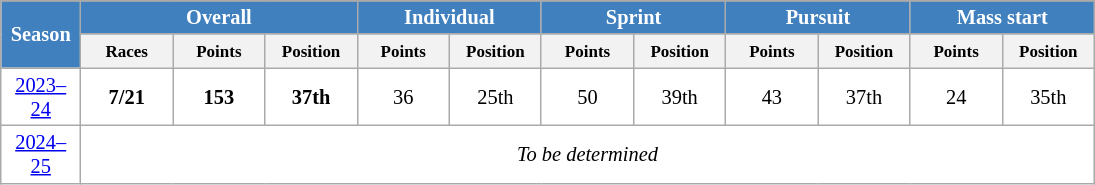<table class="wikitable" style="font-size:85%; text-align:center; border:grey solid 1px; border-collapse:collapse; background:#ffffff;">
<tr class="hintergrundfarbe5">
</tr>
<tr style="background:#efefef;">
<th style="background-color:#4180be; color:white; width:40px;" rowspan="2"> Season </th>
<th colspan="3" style="background-color:#4180be; color:white; width:115px;">Overall</th>
<th colspan="2" style="background-color:#4180be; color:white; width:115px;">Individual</th>
<th colspan="2" style="background-color:#4180be; color:white; width:115px;">Sprint</th>
<th colspan="2" style="background-color:#4180be; color:white; width:115px;">Pursuit</th>
<th colspan="2" style="background-color:#4180be; color:white; width:115px;">Mass start</th>
</tr>
<tr class="hintergrundfarbe5">
<th style="width:55px;"><small>Races</small></th>
<th style="width:55px;"><small>Points</small></th>
<th style="width:55px;"><small>Position</small></th>
<th style="width:55px;"><small>Points</small></th>
<th style="width:55px;"><small>Position</small></th>
<th style="width:55px;"><small>Points</small></th>
<th style="width:55px;"><small>Position</small></th>
<th style="width:55px;"><small>Points</small></th>
<th style="width:55px;"><small>Position</small></th>
<th style="width:55px;"><small>Points</small></th>
<th style="width:55px;"><small>Position</small></th>
</tr>
<tr>
<td><a href='#'>2023–24</a></td>
<td><strong>7/21</strong></td>
<td><strong>153</strong></td>
<td><strong>37th</strong></td>
<td>36</td>
<td>25th</td>
<td>50</td>
<td>39th</td>
<td>43</td>
<td>37th</td>
<td>24</td>
<td>35th</td>
</tr>
<tr>
<td><a href='#'>2024–25</a></td>
<td colspan="11"><em>To be determined</em></td>
</tr>
</table>
